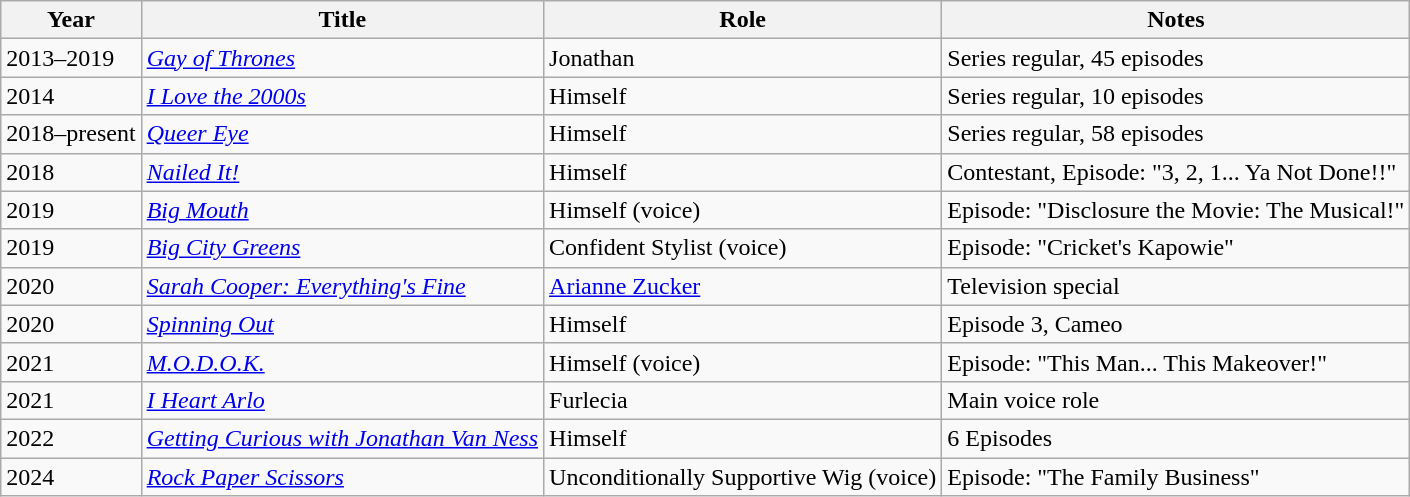<table class="wikitable sortable">
<tr>
<th>Year</th>
<th>Title</th>
<th>Role</th>
<th class="unsortable">Notes</th>
</tr>
<tr>
<td>2013–2019</td>
<td><em><a href='#'>Gay of Thrones</a></em></td>
<td>Jonathan</td>
<td>Series regular, 45 episodes</td>
</tr>
<tr>
<td>2014</td>
<td><em><a href='#'>I Love the 2000s</a></em></td>
<td>Himself</td>
<td>Series regular, 10 episodes</td>
</tr>
<tr>
<td>2018–present</td>
<td><em><a href='#'>Queer Eye</a></em></td>
<td>Himself</td>
<td>Series regular, 58 episodes</td>
</tr>
<tr>
<td>2018</td>
<td><em><a href='#'>Nailed It!</a></em></td>
<td>Himself</td>
<td>Contestant, Episode: "3, 2, 1... Ya Not Done!!"</td>
</tr>
<tr>
<td>2019</td>
<td><em><a href='#'>Big Mouth</a></em></td>
<td>Himself (voice)</td>
<td>Episode: "Disclosure the Movie: The Musical!"</td>
</tr>
<tr>
<td>2019</td>
<td><em><a href='#'>Big City Greens</a></em></td>
<td>Confident Stylist (voice)</td>
<td>Episode: "Cricket's Kapowie"</td>
</tr>
<tr>
<td>2020</td>
<td><em><a href='#'>Sarah Cooper: Everything's Fine</a></em></td>
<td><a href='#'>Arianne Zucker</a></td>
<td>Television special</td>
</tr>
<tr>
<td>2020</td>
<td><em><a href='#'>Spinning Out</a></em></td>
<td>Himself</td>
<td>Episode 3, Cameo</td>
</tr>
<tr>
<td>2021</td>
<td><em><a href='#'>M.O.D.O.K.</a></em></td>
<td>Himself (voice)</td>
<td>Episode: "This Man... This Makeover!"</td>
</tr>
<tr>
<td>2021</td>
<td><em><a href='#'>I Heart Arlo</a></em></td>
<td>Furlecia</td>
<td>Main voice role</td>
</tr>
<tr>
<td>2022</td>
<td><em><a href='#'>Getting Curious with Jonathan Van Ness</a></em></td>
<td>Himself</td>
<td>6 Episodes</td>
</tr>
<tr>
<td>2024</td>
<td><a href='#'><em>Rock Paper Scissors</em></a></td>
<td>Unconditionally Supportive Wig (voice)</td>
<td>Episode: "The Family Business"</td>
</tr>
</table>
